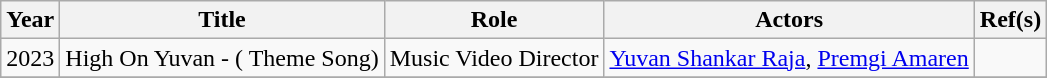<table class="wikitable plainrowheaders" style="text-align: left;">
<tr>
<th scope="col">Year</th>
<th scope="col">Title</th>
<th scope="col">Role</th>
<th scope="col">Actors</th>
<th scope="col" class="unsortable">Ref(s)</th>
</tr>
<tr>
<td>2023</td>
<td>High On Yuvan - ( Theme Song)</td>
<td>Music Video Director</td>
<td><a href='#'>Yuvan Shankar Raja</a>, <a href='#'>Premgi Amaren</a></td>
<td></td>
</tr>
<tr>
</tr>
</table>
